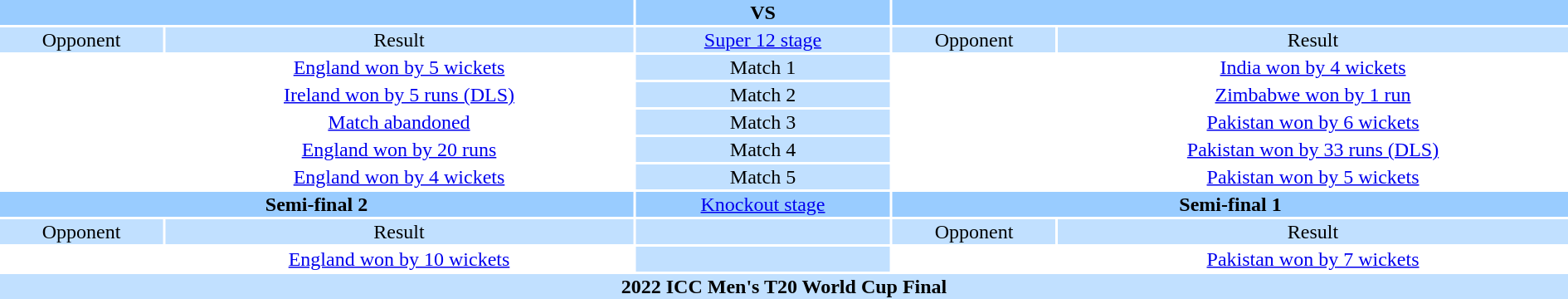<table style="width:100%;text-align:center">
<tr style="vertical-align:top;background:#9cf">
<th colspan=2 style="width:1*"></th>
<th>VS</th>
<th colspan=2 style="width:1*"></th>
</tr>
<tr style="vertical-align:top;background:#c1e0ff">
<td>Opponent</td>
<td>Result</td>
<td><a href='#'>Super 12 stage</a></td>
<td>Opponent</td>
<td>Result</td>
</tr>
<tr>
<td></td>
<td><a href='#'>England won by 5 wickets</a></td>
<td style="background:#c1e0ff">Match 1</td>
<td></td>
<td><a href='#'>India won by 4 wickets</a></td>
</tr>
<tr>
<td></td>
<td><a href='#'>Ireland won by 5 runs (DLS)</a></td>
<td style="background:#c1e0ff">Match 2</td>
<td></td>
<td><a href='#'>Zimbabwe won by 1 run</a></td>
</tr>
<tr>
<td></td>
<td><a href='#'>Match abandoned</a></td>
<td style="background:#c1e0ff">Match 3</td>
<td></td>
<td><a href='#'>Pakistan won by 6 wickets</a></td>
</tr>
<tr>
<td></td>
<td><a href='#'>England won by 20 runs</a></td>
<td style="background:#c1e0ff">Match 4</td>
<td></td>
<td><a href='#'>Pakistan won by 33 runs (DLS)</a></td>
</tr>
<tr>
<td></td>
<td><a href='#'>England won by 4 wickets</a></td>
<td style="background:#c1e0ff">Match 5</td>
<td></td>
<td><a href='#'>Pakistan won by 5 wickets</a></td>
</tr>
<tr style="vertical-align:top;background:#9cf">
<th colspan=2 style="width:1*">Semi-final 2</th>
<td><a href='#'>Knockout stage</a></td>
<th colspan=2 style="width:1*">Semi-final 1</th>
</tr>
<tr style="vertical-align:top;background:#c1e0ff">
<td>Opponent</td>
<td>Result</td>
<td></td>
<td>Opponent</td>
<td>Result</td>
</tr>
<tr>
<td></td>
<td><a href='#'>England won by 10 wickets</a></td>
<td style="vertical-align:top;background:#c1e0ff"></td>
<td></td>
<td><a href='#'>Pakistan won by 7 wickets</a></td>
</tr>
<tr>
<th colspan=5 style="vertical-align:top;background:#c1e0ff">2022 ICC Men's T20 World Cup Final</th>
</tr>
</table>
